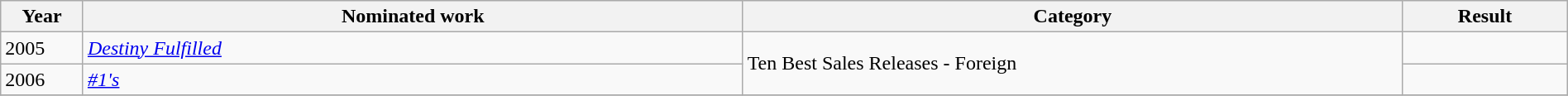<table class="wikitable" width="100%">
<tr>
<th width="5%">Year</th>
<th width="40%">Nominated work</th>
<th width="40%">Category</th>
<th width="10%">Result</th>
</tr>
<tr>
<td>2005</td>
<td><em><a href='#'>Destiny Fulfilled</a></em></td>
<td rowspan="2">Ten Best Sales Releases - Foreign</td>
<td></td>
</tr>
<tr>
<td>2006</td>
<td><a href='#'><em>#1's</em></a></td>
<td></td>
</tr>
<tr>
</tr>
</table>
